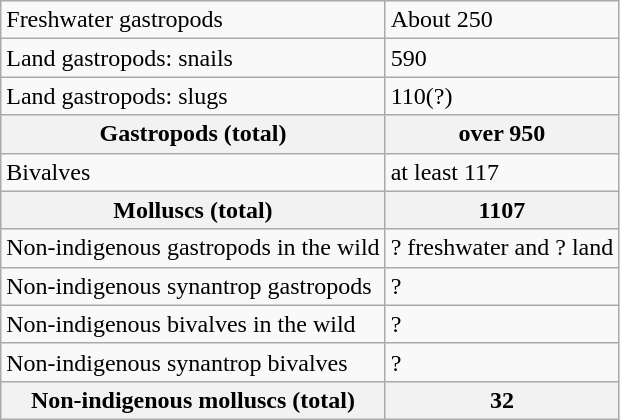<table class="wikitable">
<tr>
<td>Freshwater gastropods</td>
<td>About 250</td>
</tr>
<tr>
<td>Land gastropods: snails</td>
<td>590</td>
</tr>
<tr>
<td>Land gastropods: slugs</td>
<td>110(?)</td>
</tr>
<tr>
<th>Gastropods (total)</th>
<th>over 950</th>
</tr>
<tr>
<td>Bivalves</td>
<td>at least 117</td>
</tr>
<tr>
<th>Molluscs (total)</th>
<th>1107</th>
</tr>
<tr>
<td>Non-indigenous gastropods in the wild</td>
<td>? freshwater and ? land</td>
</tr>
<tr>
<td>Non-indigenous synantrop gastropods</td>
<td>?</td>
</tr>
<tr>
<td>Non-indigenous bivalves in the wild</td>
<td>?</td>
</tr>
<tr>
<td>Non-indigenous synantrop bivalves</td>
<td>?</td>
</tr>
<tr>
<th>Non-indigenous molluscs (total)</th>
<th>32</th>
</tr>
</table>
